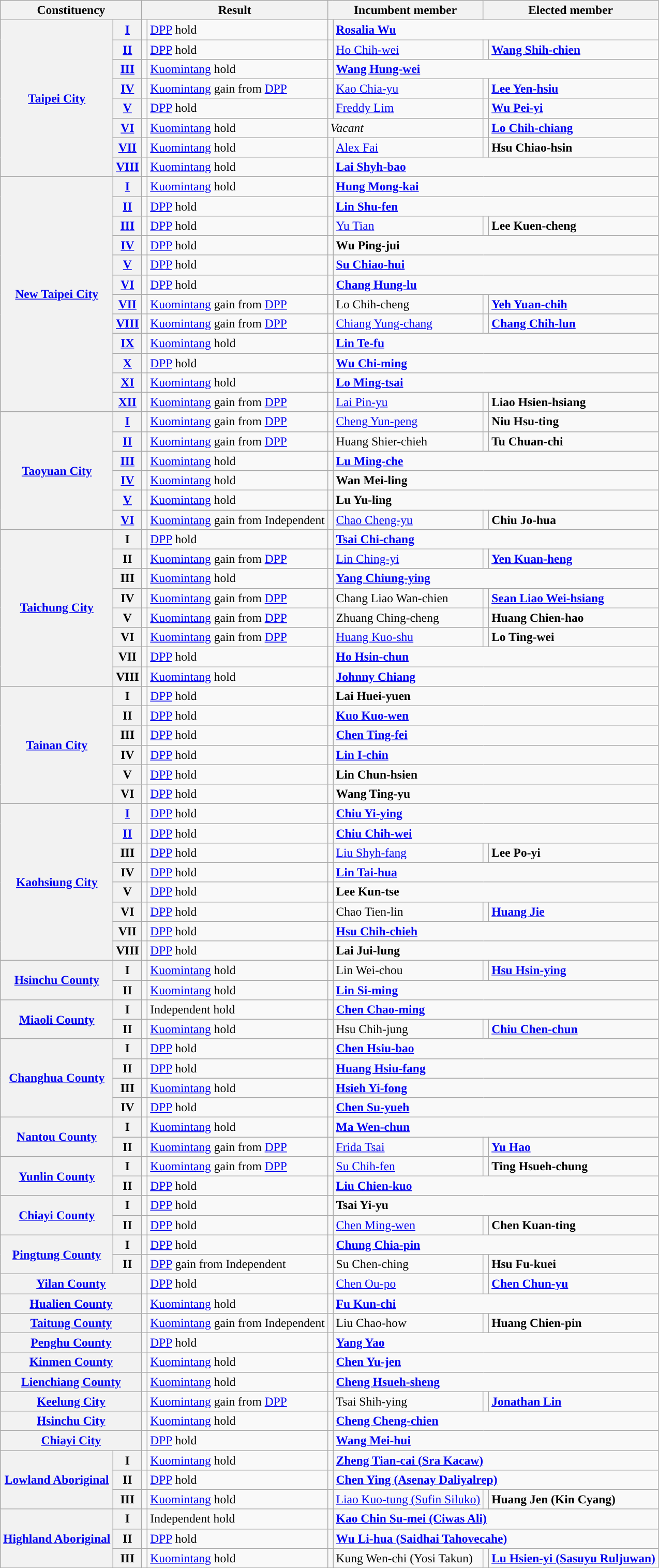<table class="wikitable" style="font-size: 98%;">
<tr>
<th colspan="2">Constituency</th>
<th colspan="2">Result</th>
<th colspan="2">Incumbent member</th>
<th colspan="2">Elected member</th>
</tr>
<tr>
<th rowspan="8"><a href='#'>Taipei City</a></th>
<th><a href='#'>I</a></th>
<td></td>
<td><a href='#'>DPP</a> hold</td>
<td></td>
<td colspan="3"><strong><a href='#'>Rosalia Wu</a></strong></td>
</tr>
<tr>
<th><a href='#'>II</a></th>
<td></td>
<td><a href='#'>DPP</a> hold</td>
<td></td>
<td><a href='#'>Ho Chih-wei</a></td>
<td></td>
<td><strong><a href='#'>Wang Shih-chien</a></strong></td>
</tr>
<tr>
<th><a href='#'>III</a></th>
<td></td>
<td><a href='#'>Kuomintang</a> hold</td>
<td></td>
<td colspan="3"><strong><a href='#'>Wang Hung-wei</a></strong></td>
</tr>
<tr>
<th><a href='#'>IV</a></th>
<td></td>
<td><a href='#'>Kuomintang</a> gain from <a href='#'>DPP</a></td>
<td></td>
<td><a href='#'>Kao Chia-yu</a></td>
<td></td>
<td><strong><a href='#'>Lee Yen-hsiu</a></strong></td>
</tr>
<tr>
<th><a href='#'>V</a></th>
<td></td>
<td><a href='#'>DPP</a> hold</td>
<td></td>
<td><a href='#'>Freddy Lim</a></td>
<td></td>
<td><strong><a href='#'>Wu Pei-yi</a></strong></td>
</tr>
<tr>
<th><a href='#'>VI</a></th>
<td></td>
<td><a href='#'>Kuomintang</a> hold</td>
<td colspan="2"><em>Vacant</em></td>
<td></td>
<td><strong><a href='#'>Lo Chih-chiang</a></strong></td>
</tr>
<tr>
<th><a href='#'>VII</a></th>
<td></td>
<td><a href='#'>Kuomintang</a> hold</td>
<td></td>
<td><a href='#'>Alex Fai</a></td>
<td></td>
<td><strong>Hsu Chiao-hsin</strong></td>
</tr>
<tr>
<th><a href='#'>VIII</a></th>
<td></td>
<td><a href='#'>Kuomintang</a> hold</td>
<td></td>
<td colspan="3"><strong><a href='#'>Lai Shyh-bao</a></strong></td>
</tr>
<tr>
<th rowspan="12"><a href='#'>New Taipei City</a></th>
<th><a href='#'>I</a></th>
<td></td>
<td><a href='#'>Kuomintang</a> hold</td>
<td></td>
<td colspan="3"><strong><a href='#'>Hung Mong-kai</a></strong></td>
</tr>
<tr>
<th><a href='#'>II</a></th>
<td></td>
<td><a href='#'>DPP</a> hold</td>
<td></td>
<td colspan="3"><strong><a href='#'>Lin Shu-fen</a></strong></td>
</tr>
<tr>
<th><a href='#'>III</a></th>
<td></td>
<td><a href='#'>DPP</a> hold</td>
<td></td>
<td><a href='#'>Yu Tian</a></td>
<td></td>
<td><strong>Lee Kuen-cheng</strong></td>
</tr>
<tr>
<th><a href='#'>IV</a></th>
<td></td>
<td><a href='#'>DPP</a> hold</td>
<td></td>
<td colspan="3"><strong>Wu Ping-jui</strong></td>
</tr>
<tr>
<th><a href='#'>V</a></th>
<td></td>
<td><a href='#'>DPP</a> hold</td>
<td></td>
<td colspan="3"><strong><a href='#'>Su Chiao-hui</a></strong></td>
</tr>
<tr>
<th><a href='#'>VI</a></th>
<td></td>
<td><a href='#'>DPP</a> hold</td>
<td></td>
<td colspan="3"><strong><a href='#'>Chang Hung-lu</a></strong></td>
</tr>
<tr>
<th><a href='#'>VII</a></th>
<td></td>
<td><a href='#'>Kuomintang</a> gain from <a href='#'>DPP</a></td>
<td></td>
<td>Lo Chih-cheng</td>
<td></td>
<td><strong><a href='#'>Yeh Yuan-chih</a></strong></td>
</tr>
<tr>
<th><a href='#'>VIII</a></th>
<td></td>
<td><a href='#'>Kuomintang</a> gain from <a href='#'>DPP</a></td>
<td></td>
<td><a href='#'>Chiang Yung-chang</a></td>
<td></td>
<td><strong><a href='#'>Chang Chih-lun</a></strong></td>
</tr>
<tr>
<th><a href='#'>IX</a></th>
<td></td>
<td><a href='#'>Kuomintang</a> hold</td>
<td></td>
<td colspan="3"><strong><a href='#'>Lin Te-fu</a></strong></td>
</tr>
<tr>
<th><a href='#'>X</a></th>
<td></td>
<td><a href='#'>DPP</a> hold</td>
<td></td>
<td colspan="3"><strong><a href='#'>Wu Chi-ming</a></strong></td>
</tr>
<tr>
<th><a href='#'>XI</a></th>
<td></td>
<td><a href='#'>Kuomintang</a> hold</td>
<td></td>
<td colspan="3"><strong><a href='#'>Lo Ming-tsai</a></strong></td>
</tr>
<tr>
<th><a href='#'>XII</a></th>
<td></td>
<td><a href='#'>Kuomintang</a> gain from <a href='#'>DPP</a></td>
<td></td>
<td><a href='#'>Lai Pin-yu</a></td>
<td></td>
<td><strong>Liao Hsien-hsiang</strong></td>
</tr>
<tr>
<th rowspan="6"><a href='#'>Taoyuan City</a></th>
<th><a href='#'>I</a></th>
<td></td>
<td><a href='#'>Kuomintang</a> gain from <a href='#'>DPP</a></td>
<td></td>
<td><a href='#'>Cheng Yun-peng</a></td>
<td></td>
<td><strong>Niu Hsu-ting</strong></td>
</tr>
<tr>
<th><a href='#'>II</a></th>
<td></td>
<td><a href='#'>Kuomintang</a> gain from <a href='#'>DPP</a></td>
<td></td>
<td>Huang Shier-chieh</td>
<td></td>
<td><strong>Tu Chuan-chi</strong></td>
</tr>
<tr>
<th><a href='#'>III</a></th>
<td></td>
<td><a href='#'>Kuomintang</a> hold</td>
<td></td>
<td colspan="3"><strong><a href='#'>Lu Ming-che</a></strong></td>
</tr>
<tr>
<th><a href='#'>IV</a></th>
<td></td>
<td><a href='#'>Kuomintang</a> hold</td>
<td></td>
<td colspan="3"><strong>Wan Mei-ling</strong></td>
</tr>
<tr>
<th><a href='#'>V</a></th>
<td></td>
<td><a href='#'>Kuomintang</a> hold</td>
<td></td>
<td colspan="3"><strong>Lu Yu-ling</strong></td>
</tr>
<tr>
<th><a href='#'>VI</a></th>
<td></td>
<td><a href='#'>Kuomintang</a> gain from Independent</td>
<td></td>
<td><a href='#'>Chao Cheng-yu</a></td>
<td></td>
<td><strong>Chiu Jo-hua</strong></td>
</tr>
<tr>
<th rowspan="8"><a href='#'>Taichung City</a></th>
<th>I</th>
<td></td>
<td><a href='#'>DPP</a> hold</td>
<td></td>
<td colspan="3"><strong><a href='#'>Tsai Chi-chang</a></strong></td>
</tr>
<tr>
<th>II</th>
<td></td>
<td><a href='#'>Kuomintang</a> gain from <a href='#'>DPP</a></td>
<td></td>
<td><a href='#'>Lin Ching-yi</a></td>
<td></td>
<td><strong><a href='#'>Yen Kuan-heng</a></strong></td>
</tr>
<tr>
<th>III</th>
<td></td>
<td><a href='#'>Kuomintang</a> hold</td>
<td></td>
<td colspan="3"><strong><a href='#'>Yang Chiung-ying</a></strong></td>
</tr>
<tr>
<th>IV</th>
<td></td>
<td><a href='#'>Kuomintang</a> gain from <a href='#'>DPP</a></td>
<td></td>
<td>Chang Liao Wan-chien</td>
<td></td>
<td><strong><a href='#'>Sean Liao Wei-hsiang</a></strong></td>
</tr>
<tr>
<th>V</th>
<td></td>
<td><a href='#'>Kuomintang</a> gain from <a href='#'>DPP</a></td>
<td></td>
<td>Zhuang Ching-cheng</td>
<td></td>
<td><strong>Huang Chien-hao</strong></td>
</tr>
<tr>
<th>VI</th>
<td></td>
<td><a href='#'>Kuomintang</a> gain from <a href='#'>DPP</a></td>
<td></td>
<td><a href='#'>Huang Kuo-shu</a></td>
<td></td>
<td><strong>Lo Ting-wei</strong></td>
</tr>
<tr>
<th>VII</th>
<td></td>
<td><a href='#'>DPP</a> hold</td>
<td></td>
<td colspan="3"><strong><a href='#'>Ho Hsin-chun</a></strong></td>
</tr>
<tr>
<th>VIII</th>
<td></td>
<td><a href='#'>Kuomintang</a> hold</td>
<td></td>
<td colspan="3"><strong><a href='#'>Johnny Chiang</a></strong></td>
</tr>
<tr>
<th rowspan="6"><a href='#'>Tainan City</a></th>
<th>I</th>
<td></td>
<td><a href='#'>DPP</a> hold</td>
<td></td>
<td colspan="3"><strong>Lai Huei-yuen</strong></td>
</tr>
<tr>
<th>II</th>
<td></td>
<td><a href='#'>DPP</a> hold</td>
<td></td>
<td colspan="3"><strong><a href='#'>Kuo Kuo-wen</a></strong></td>
</tr>
<tr>
<th>III</th>
<td></td>
<td><a href='#'>DPP</a> hold</td>
<td></td>
<td colspan="3"><strong><a href='#'>Chen Ting-fei</a></strong></td>
</tr>
<tr>
<th>IV</th>
<td></td>
<td><a href='#'>DPP</a> hold</td>
<td></td>
<td colspan="3"><strong><a href='#'>Lin I-chin</a></strong></td>
</tr>
<tr>
<th>V</th>
<td></td>
<td><a href='#'>DPP</a> hold</td>
<td></td>
<td colspan="3"><strong>Lin Chun-hsien</strong></td>
</tr>
<tr>
<th>VI</th>
<td></td>
<td><a href='#'>DPP</a> hold</td>
<td></td>
<td colspan="3"><strong>Wang Ting-yu</strong></td>
</tr>
<tr>
<th rowspan="8"><a href='#'>Kaohsiung City</a></th>
<th><a href='#'>I</a></th>
<td></td>
<td><a href='#'>DPP</a> hold</td>
<td></td>
<td colspan="3"><strong><a href='#'>Chiu Yi-ying</a></strong></td>
</tr>
<tr>
<th><a href='#'>II</a></th>
<td></td>
<td><a href='#'>DPP</a> hold</td>
<td></td>
<td colspan="3"><strong><a href='#'>Chiu Chih-wei</a></strong></td>
</tr>
<tr>
<th>III</th>
<td></td>
<td><a href='#'>DPP</a> hold</td>
<td></td>
<td><a href='#'>Liu Shyh-fang</a></td>
<td></td>
<td><strong>Lee Po-yi</strong></td>
</tr>
<tr>
<th>IV</th>
<td></td>
<td><a href='#'>DPP</a> hold</td>
<td></td>
<td colspan="3"><strong><a href='#'>Lin Tai-hua</a></strong></td>
</tr>
<tr>
<th>V</th>
<td></td>
<td><a href='#'>DPP</a> hold</td>
<td></td>
<td colspan="3"><strong>Lee Kun-tse</strong></td>
</tr>
<tr>
<th>VI</th>
<td></td>
<td><a href='#'>DPP</a> hold</td>
<td></td>
<td>Chao Tien-lin</td>
<td></td>
<td><strong><a href='#'>Huang Jie</a></strong></td>
</tr>
<tr>
<th>VII</th>
<td></td>
<td><a href='#'>DPP</a> hold</td>
<td></td>
<td colspan="3"><strong><a href='#'>Hsu Chih-chieh</a></strong></td>
</tr>
<tr>
<th>VIII</th>
<td></td>
<td><a href='#'>DPP</a> hold</td>
<td></td>
<td colspan="3"><strong>Lai Jui-lung</strong></td>
</tr>
<tr>
<th rowspan="2"><a href='#'>Hsinchu County</a></th>
<th>I</th>
<td></td>
<td><a href='#'>Kuomintang</a> hold</td>
<td></td>
<td>Lin Wei-chou</td>
<td></td>
<td><strong><a href='#'>Hsu Hsin-ying</a></strong></td>
</tr>
<tr>
<th>II</th>
<td></td>
<td><a href='#'>Kuomintang</a> hold</td>
<td></td>
<td colspan="3"><strong><a href='#'>Lin Si-ming</a></strong></td>
</tr>
<tr>
<th rowspan="2"><a href='#'>Miaoli County</a></th>
<th>I</th>
<td></td>
<td>Independent hold</td>
<td></td>
<td colspan="3"><strong><a href='#'>Chen Chao-ming</a></strong></td>
</tr>
<tr>
<th>II</th>
<td></td>
<td><a href='#'>Kuomintang</a> hold</td>
<td></td>
<td>Hsu Chih-jung</td>
<td></td>
<td><strong><a href='#'>Chiu Chen-chun</a></strong></td>
</tr>
<tr>
<th rowspan="4"><a href='#'>Changhua County</a></th>
<th>I</th>
<td></td>
<td><a href='#'>DPP</a> hold</td>
<td></td>
<td colspan="3"><strong><a href='#'>Chen Hsiu-bao</a></strong></td>
</tr>
<tr>
<th>II</th>
<td></td>
<td><a href='#'>DPP</a> hold</td>
<td></td>
<td colspan="3"><strong><a href='#'>Huang Hsiu-fang</a></strong></td>
</tr>
<tr>
<th>III</th>
<td></td>
<td><a href='#'>Kuomintang</a> hold</td>
<td></td>
<td colspan="3"><strong><a href='#'>Hsieh Yi-fong</a></strong></td>
</tr>
<tr>
<th>IV</th>
<td></td>
<td><a href='#'>DPP</a> hold</td>
<td></td>
<td colspan="3"><strong><a href='#'>Chen Su-yueh</a></strong></td>
</tr>
<tr>
<th rowspan="2"><a href='#'>Nantou County</a></th>
<th>I</th>
<td></td>
<td><a href='#'>Kuomintang</a> hold</td>
<td></td>
<td colspan="3"><strong><a href='#'>Ma Wen-chun</a></strong></td>
</tr>
<tr>
<th>II</th>
<td></td>
<td><a href='#'>Kuomintang</a> gain from <a href='#'>DPP</a></td>
<td></td>
<td><a href='#'>Frida Tsai</a></td>
<td></td>
<td><strong><a href='#'>Yu Hao</a></strong></td>
</tr>
<tr>
<th rowspan="2"><a href='#'>Yunlin County</a></th>
<th>I</th>
<td></td>
<td><a href='#'>Kuomintang</a> gain from <a href='#'>DPP</a></td>
<td></td>
<td><a href='#'>Su Chih-fen</a></td>
<td></td>
<td><strong>Ting Hsueh-chung</strong></td>
</tr>
<tr>
<th>II</th>
<td></td>
<td><a href='#'>DPP</a> hold</td>
<td></td>
<td colspan="3"><strong><a href='#'>Liu Chien-kuo</a></strong></td>
</tr>
<tr>
<th rowspan="2"><a href='#'>Chiayi County</a></th>
<th>I</th>
<td></td>
<td><a href='#'>DPP</a> hold</td>
<td></td>
<td colspan="3"><strong>Tsai Yi-yu</strong></td>
</tr>
<tr>
<th>II</th>
<td></td>
<td><a href='#'>DPP</a> hold</td>
<td></td>
<td><a href='#'>Chen Ming-wen</a></td>
<td></td>
<td><strong>Chen Kuan-ting</strong></td>
</tr>
<tr>
<th rowspan="2"><a href='#'>Pingtung County</a></th>
<th>I</th>
<td></td>
<td><a href='#'>DPP</a> hold</td>
<td></td>
<td colspan="3"><strong><a href='#'>Chung Chia-pin</a></strong></td>
</tr>
<tr>
<th>II</th>
<td></td>
<td><a href='#'>DPP</a> gain from Independent</td>
<td></td>
<td>Su Chen-ching</td>
<td></td>
<td><strong>Hsu Fu-kuei</strong></td>
</tr>
<tr>
<th colspan="2"><a href='#'>Yilan County</a></th>
<td></td>
<td><a href='#'>DPP</a> hold</td>
<td></td>
<td><a href='#'>Chen Ou-po</a></td>
<td></td>
<td><strong><a href='#'>Chen Chun-yu</a></strong></td>
</tr>
<tr>
<th colspan="2"><a href='#'>Hualien County</a></th>
<td></td>
<td><a href='#'>Kuomintang</a> hold</td>
<td></td>
<td colspan="3"><strong><a href='#'>Fu Kun-chi</a></strong></td>
</tr>
<tr>
<th colspan="2"><a href='#'>Taitung County</a></th>
<td></td>
<td><a href='#'>Kuomintang</a> gain from Independent</td>
<td></td>
<td>Liu Chao-how</td>
<td></td>
<td><strong>Huang Chien-pin</strong></td>
</tr>
<tr>
<th colspan="2"><a href='#'>Penghu County</a></th>
<td></td>
<td><a href='#'>DPP</a> hold</td>
<td></td>
<td colspan="3"><strong><a href='#'>Yang Yao</a></strong></td>
</tr>
<tr>
<th colspan="2"><a href='#'>Kinmen County</a></th>
<td></td>
<td><a href='#'>Kuomintang</a> hold</td>
<td></td>
<td colspan="3"><strong><a href='#'>Chen Yu-jen</a></strong></td>
</tr>
<tr>
<th colspan="2"><a href='#'>Lienchiang County</a></th>
<td></td>
<td><a href='#'>Kuomintang</a> hold</td>
<td></td>
<td colspan="3"><strong><a href='#'>Cheng Hsueh-sheng</a></strong></td>
</tr>
<tr>
<th colspan="2"><a href='#'>Keelung City</a></th>
<td></td>
<td><a href='#'>Kuomintang</a> gain from <a href='#'>DPP</a></td>
<td></td>
<td>Tsai Shih-ying</td>
<td></td>
<td><strong><a href='#'>Jonathan Lin</a></strong></td>
</tr>
<tr>
<th colspan="2"><a href='#'>Hsinchu City</a></th>
<td></td>
<td><a href='#'>Kuomintang</a> hold</td>
<td></td>
<td colspan="3"><strong><a href='#'>Cheng Cheng-chien</a></strong></td>
</tr>
<tr>
<th colspan="2"><a href='#'>Chiayi City</a></th>
<td></td>
<td><a href='#'>DPP</a> hold</td>
<td></td>
<td colspan="3"><strong><a href='#'>Wang Mei-hui</a></strong></td>
</tr>
<tr>
<th rowspan="3"><a href='#'>Lowland Aboriginal</a></th>
<th>I</th>
<td></td>
<td><a href='#'>Kuomintang</a> hold</td>
<td></td>
<td colspan="3"><strong><a href='#'>Zheng Tian-cai (Sra Kacaw)</a></strong></td>
</tr>
<tr>
<th>II</th>
<td></td>
<td><a href='#'>DPP</a> hold</td>
<td></td>
<td colspan="3"><strong><a href='#'>Chen Ying (Asenay Daliyalrep)</a></strong></td>
</tr>
<tr>
<th>III</th>
<td></td>
<td><a href='#'>Kuomintang</a> hold</td>
<td></td>
<td><a href='#'>Liao Kuo-tung (Sufin Siluko)</a></td>
<td></td>
<td><strong>Huang Jen (Kin Cyang)</strong></td>
</tr>
<tr>
<th rowspan="3"><a href='#'>Highland Aboriginal</a></th>
<th>I</th>
<td></td>
<td>Independent hold</td>
<td></td>
<td colspan="3"><strong><a href='#'>Kao Chin Su-mei (Ciwas Ali)</a></strong></td>
</tr>
<tr>
<th>II</th>
<td></td>
<td><a href='#'>DPP</a> hold</td>
<td></td>
<td colspan="3"><strong><a href='#'>Wu Li-hua (Saidhai Tahovecahe)</a></strong></td>
</tr>
<tr>
<th>III</th>
<td></td>
<td><a href='#'>Kuomintang</a> hold</td>
<td></td>
<td>Kung Wen-chi (Yosi Takun)</td>
<td></td>
<td><strong><a href='#'>Lu Hsien-yi (Sasuyu Ruljuwan)</a></strong></td>
</tr>
</table>
